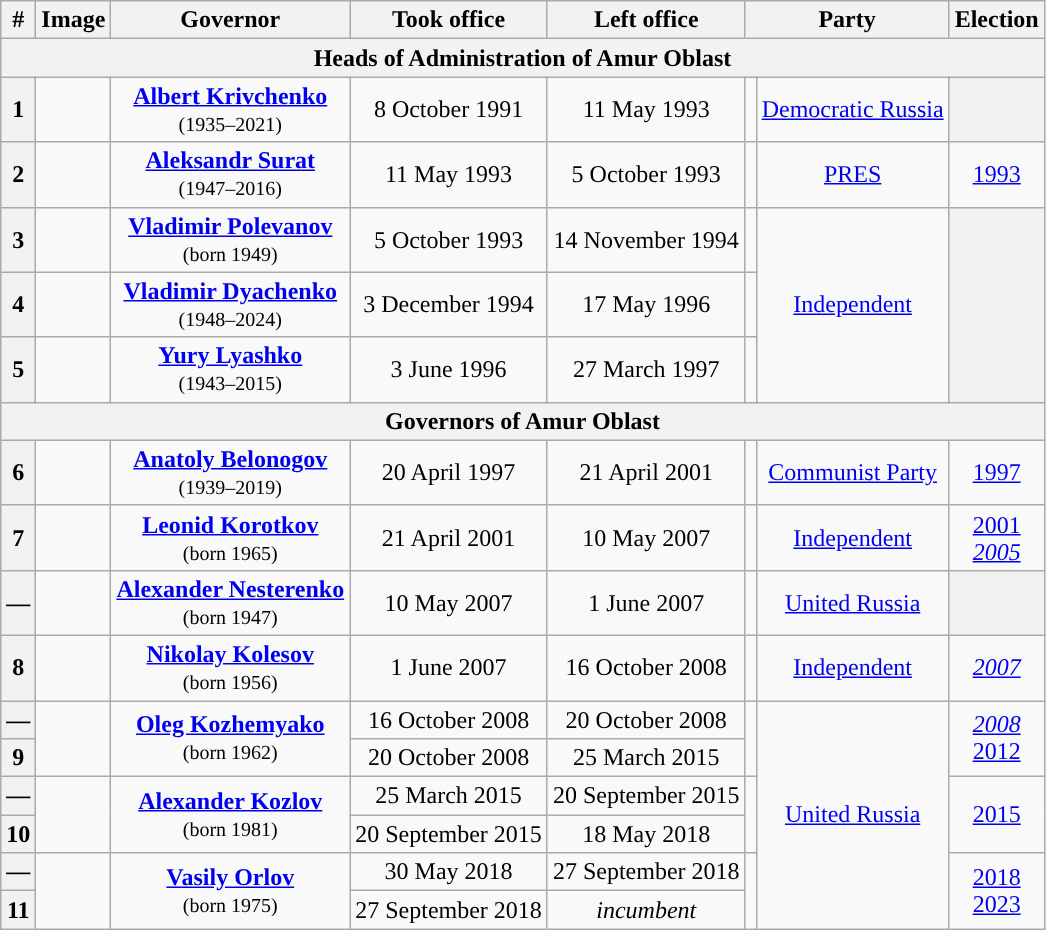<table class="wikitable" style="text-align: center;">
<tr>
<th>#</th>
<th>Image</th>
<th>Governor</th>
<th>Took office</th>
<th>Left office</th>
<th colspan=2>Party</th>
<th>Election</th>
</tr>
<tr>
<th colspan= 8>Heads of Administration of Amur Oblast</th>
</tr>
<tr>
<th>1</th>
<td></td>
<td><strong><a href='#'>Albert Krivchenko</a></strong><br><small>(1935–2021)</small></td>
<td>8 October 1991</td>
<td>11 May 1993</td>
<td style="background: "></td>
<td><a href='#'>Democratic Russia</a></td>
<th></th>
</tr>
<tr>
<th>2</th>
<td></td>
<td><strong><a href='#'>Aleksandr Surat</a></strong><br><small>(1947–2016)</small></td>
<td>11 May 1993</td>
<td>5 October 1993</td>
<td style="background: "></td>
<td><a href='#'>PRES</a></td>
<td><a href='#'>1993</a></td>
</tr>
<tr>
<th>3</th>
<td></td>
<td><strong><a href='#'>Vladimir Polevanov</a></strong><br><small>(born 1949)</small></td>
<td>5 October 1993</td>
<td>14 November 1994</td>
<td style="background: "></td>
<td rowspan=3><a href='#'>Independent</a></td>
<th rowspan=3></th>
</tr>
<tr>
<th>4</th>
<td></td>
<td><strong><a href='#'>Vladimir Dyachenko</a></strong><br><small>(1948–2024)</small></td>
<td>3 December 1994</td>
<td>17 May 1996</td>
<td style="background: "></td>
</tr>
<tr>
<th>5</th>
<td></td>
<td><strong><a href='#'>Yury Lyashko</a></strong><br><small>(1943–2015)</small></td>
<td>3 June 1996</td>
<td>27 March 1997</td>
<td style="background: "></td>
</tr>
<tr>
<th colspan= 8>Governors of Amur Oblast</th>
</tr>
<tr>
<th>6</th>
<td></td>
<td><strong><a href='#'>Anatoly Belonogov</a></strong><br><small>(1939–2019)</small></td>
<td>20 April 1997</td>
<td>21 April 2001</td>
<td style="background: "></td>
<td><a href='#'>Communist Party</a></td>
<td><a href='#'>1997</a></td>
</tr>
<tr>
<th>7</th>
<td></td>
<td><strong><a href='#'>Leonid Korotkov</a></strong><br><small>(born 1965)</small></td>
<td>21 April 2001</td>
<td>10 May 2007</td>
<td style="background: "></td>
<td><a href='#'>Independent</a></td>
<td><a href='#'>2001</a><br><em><a href='#'>2005</a></em></td>
</tr>
<tr>
<th>—</th>
<td></td>
<td><strong><a href='#'>Alexander Nesterenko</a></strong><br><small>(born 1947)</small></td>
<td>10 May 2007</td>
<td>1 June 2007</td>
<td style="background: "></td>
<td><a href='#'>United Russia</a></td>
<th></th>
</tr>
<tr>
<th>8</th>
<td></td>
<td><strong><a href='#'>Nikolay Kolesov</a></strong><br><small>(born 1956)</small></td>
<td>1 June 2007</td>
<td>16 October 2008</td>
<td style="background: "></td>
<td><a href='#'>Independent</a></td>
<td><em><a href='#'>2007</a></em></td>
</tr>
<tr>
<th>—</th>
<td rowspan=2></td>
<td rowspan=2><strong><a href='#'>Oleg Kozhemyako</a></strong><br><small>(born 1962)</small></td>
<td>16 October 2008</td>
<td>20 October 2008</td>
<td rowspan=2; style="background: "></td>
<td rowspan=6><a href='#'>United Russia</a></td>
<td rowspan=2><em><a href='#'>2008</a></em><br><a href='#'>2012</a></td>
</tr>
<tr>
<th>9</th>
<td>20 October 2008</td>
<td>25 March 2015</td>
</tr>
<tr>
<th>—</th>
<td rowspan=2></td>
<td rowspan=2><strong><a href='#'>Alexander Kozlov</a></strong><br><small>(born 1981)</small></td>
<td>25 March 2015</td>
<td>20 September 2015</td>
<td rowspan=2; style="background: "></td>
<td rowspan=2><a href='#'>2015</a></td>
</tr>
<tr>
<th>10</th>
<td>20 September 2015</td>
<td>18 May 2018</td>
</tr>
<tr>
<th>—</th>
<td rowspan=2></td>
<td rowspan=2><strong><a href='#'>Vasily Orlov</a></strong><br><small>(born 1975)</small></td>
<td>30 May 2018</td>
<td>27 September 2018</td>
<td rowspan=2; style="background: "></td>
<td rowspan=2><a href='#'>2018</a><br><a href='#'>2023</a></td>
</tr>
<tr>
<th>11</th>
<td>27 September 2018</td>
<td><em>incumbent</em></td>
</tr>
</table>
